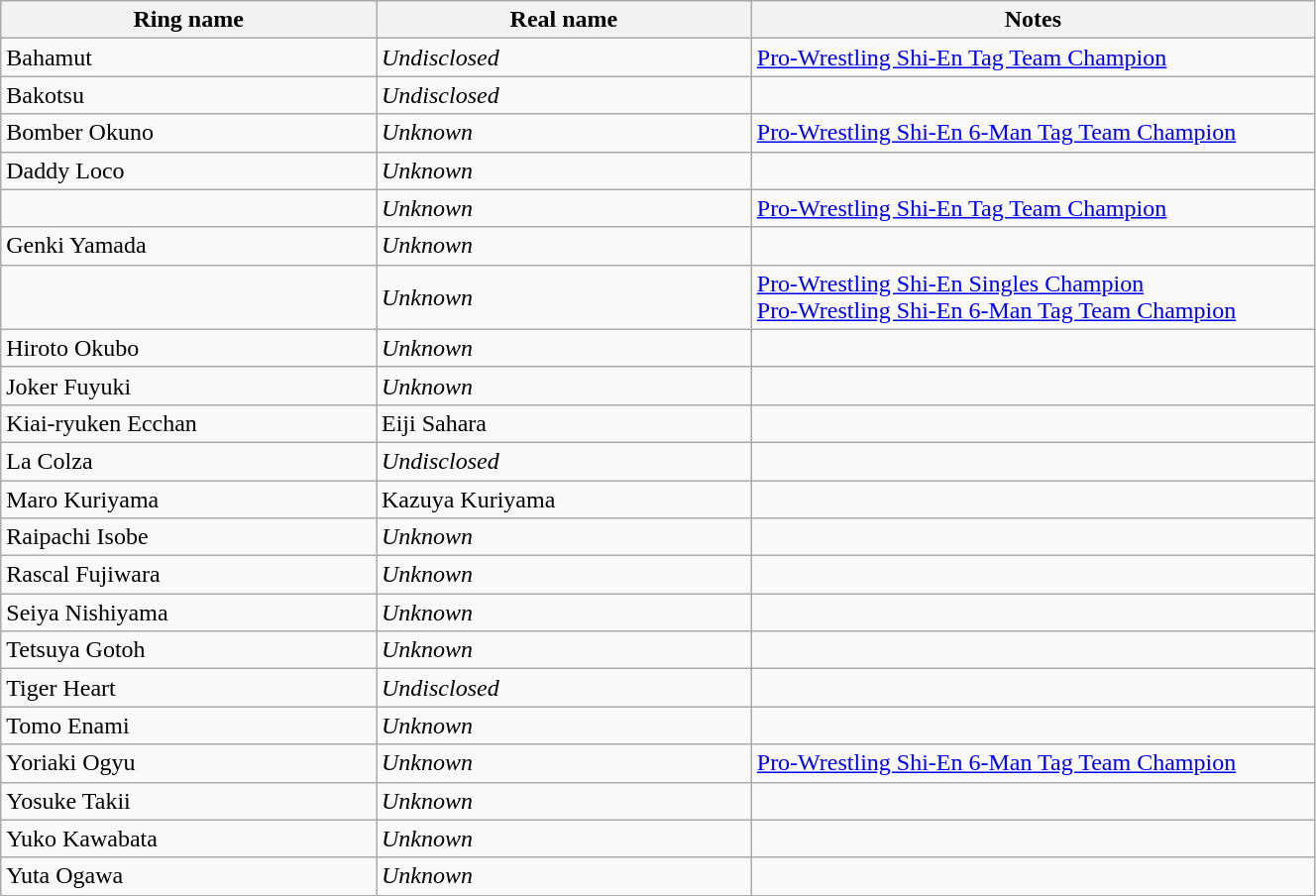<table class="wikitable sortable" style="width:70%;">
<tr>
<th width=20%>Ring name</th>
<th width=20%>Real name</th>
<th width=30%>Notes</th>
</tr>
<tr>
<td>Bahamut</td>
<td><em>Undisclosed</em></td>
<td><a href='#'>Pro-Wrestling Shi-En Tag Team Champion</a></td>
</tr>
<tr>
<td>Bakotsu</td>
<td><em>Undisclosed</em></td>
<td></td>
</tr>
<tr>
<td>Bomber Okuno</td>
<td><em>Unknown</em></td>
<td><a href='#'>Pro-Wrestling Shi-En 6-Man Tag Team Champion</a></td>
</tr>
<tr>
<td>Daddy Loco</td>
<td><em>Unknown</em></td>
<td></td>
</tr>
<tr>
<td></td>
<td><em>Unknown</em></td>
<td><a href='#'>Pro-Wrestling Shi-En Tag Team Champion</a></td>
</tr>
<tr>
<td>Genki Yamada</td>
<td><em>Unknown</em></td>
<td></td>
</tr>
<tr>
<td></td>
<td><em>Unknown</em></td>
<td><a href='#'>Pro-Wrestling Shi-En Singles Champion</a><br><a href='#'>Pro-Wrestling Shi-En 6-Man Tag Team Champion</a></td>
</tr>
<tr>
<td>Hiroto Okubo</td>
<td><em>Unknown</em></td>
<td></td>
</tr>
<tr>
<td>Joker Fuyuki</td>
<td><em>Unknown</em></td>
<td></td>
</tr>
<tr>
<td>Kiai-ryuken Ecchan</td>
<td>Eiji Sahara</td>
<td></td>
</tr>
<tr>
<td>La Colza</td>
<td><em>Undisclosed</em></td>
<td></td>
</tr>
<tr>
<td>Maro Kuriyama</td>
<td>Kazuya Kuriyama</td>
<td></td>
</tr>
<tr>
<td>Raipachi Isobe</td>
<td><em>Unknown</em></td>
<td></td>
</tr>
<tr>
<td>Rascal Fujiwara</td>
<td><em>Unknown</em></td>
<td></td>
</tr>
<tr>
<td>Seiya Nishiyama</td>
<td><em>Unknown</em></td>
<td></td>
</tr>
<tr>
<td>Tetsuya Gotoh</td>
<td><em>Unknown</em></td>
<td></td>
</tr>
<tr>
<td>Tiger Heart</td>
<td><em>Undisclosed</em></td>
<td></td>
</tr>
<tr>
<td>Tomo Enami</td>
<td><em>Unknown</em></td>
<td></td>
</tr>
<tr>
<td>Yoriaki Ogyu</td>
<td><em>Unknown</em></td>
<td><a href='#'>Pro-Wrestling Shi-En 6-Man Tag Team Champion</a></td>
</tr>
<tr>
<td>Yosuke Takii</td>
<td><em>Unknown</em></td>
<td></td>
</tr>
<tr>
<td>Yuko Kawabata</td>
<td><em>Unknown</em></td>
<td></td>
</tr>
<tr>
<td>Yuta Ogawa</td>
<td><em>Unknown</em></td>
<td></td>
</tr>
</table>
